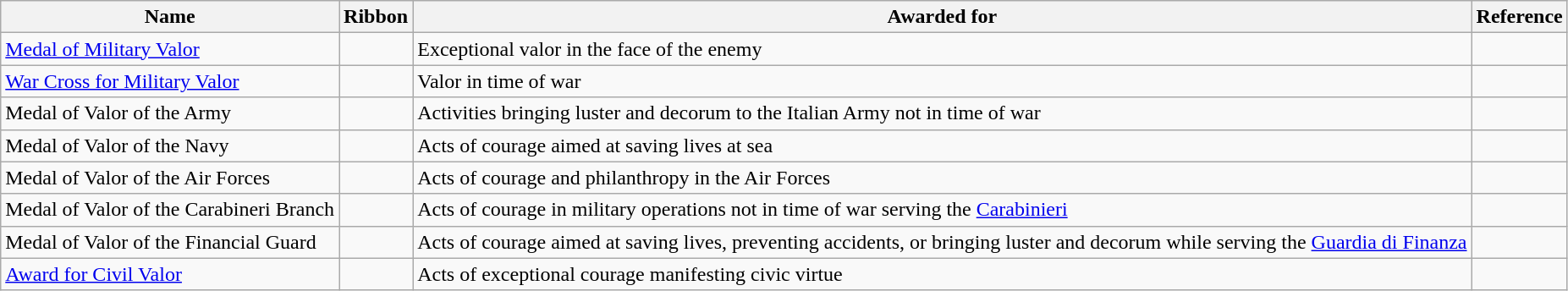<table class="wikitable">
<tr>
<th>Name</th>
<th>Ribbon</th>
<th>Awarded for</th>
<th>Reference</th>
</tr>
<tr>
<td><a href='#'>Medal of Military Valor</a></td>
<td></td>
<td>Exceptional valor in the face of the enemy</td>
<td></td>
</tr>
<tr>
<td><a href='#'>War Cross for Military Valor</a></td>
<td></td>
<td>Valor in time of war</td>
<td></td>
</tr>
<tr>
<td>Medal of Valor of the Army</td>
<td></td>
<td>Activities bringing luster and decorum to the Italian Army not in time of war</td>
<td></td>
</tr>
<tr>
<td>Medal of Valor of the Navy</td>
<td></td>
<td>Acts of courage aimed at saving lives at sea</td>
<td></td>
</tr>
<tr>
<td>Medal of Valor of the Air Forces</td>
<td></td>
<td>Acts of courage and philanthropy in the Air Forces</td>
<td></td>
</tr>
<tr>
<td>Medal of Valor of the Carabineri Branch</td>
<td></td>
<td>Acts of courage in military operations not in time of war serving the <a href='#'>Carabinieri</a></td>
<td></td>
</tr>
<tr>
<td>Medal of Valor of the Financial Guard</td>
<td></td>
<td>Acts of courage aimed at saving lives, preventing accidents, or bringing luster and decorum while serving the <a href='#'>Guardia di Finanza</a></td>
<td></td>
</tr>
<tr>
<td><a href='#'>Award for Civil Valor</a></td>
<td></td>
<td>Acts of exceptional courage manifesting civic virtue</td>
<td></td>
</tr>
</table>
